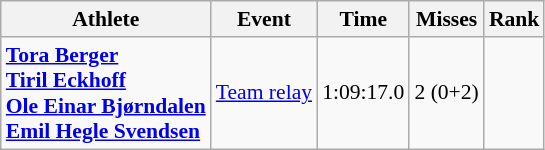<table class="wikitable" style="font-size:90%">
<tr>
<th>Athlete</th>
<th>Event</th>
<th>Time</th>
<th>Misses</th>
<th>Rank</th>
</tr>
<tr align=center>
<td align=left><strong><a href='#'>Tora Berger</a><br><a href='#'>Tiril Eckhoff</a><br><a href='#'>Ole Einar Bjørndalen</a><br><a href='#'>Emil Hegle Svendsen</a></strong></td>
<td align=left><a href='#'>Team relay</a></td>
<td>1:09:17.0</td>
<td>2 (0+2)</td>
<td></td>
</tr>
</table>
